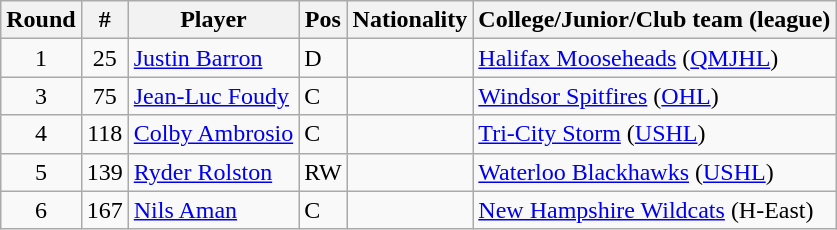<table class="wikitable">
<tr>
<th>Round</th>
<th>#</th>
<th>Player</th>
<th>Pos</th>
<th>Nationality</th>
<th>College/Junior/Club team (league)</th>
</tr>
<tr>
<td style="text-align:center;">1</td>
<td style="text-align:center;">25</td>
<td><a href='#'>Justin Barron</a></td>
<td>D</td>
<td></td>
<td><a href='#'>Halifax Mooseheads</a> (<a href='#'>QMJHL</a>)</td>
</tr>
<tr>
<td style="text-align:center;">3</td>
<td style="text-align:center;">75</td>
<td><a href='#'>Jean-Luc Foudy</a></td>
<td>C</td>
<td></td>
<td><a href='#'>Windsor Spitfires</a> (<a href='#'>OHL</a>)</td>
</tr>
<tr>
<td style="text-align:center;">4</td>
<td style="text-align:center;">118</td>
<td><a href='#'>Colby Ambrosio</a></td>
<td>C</td>
<td></td>
<td><a href='#'>Tri-City Storm</a> (<a href='#'>USHL</a>)</td>
</tr>
<tr>
<td style="text-align:center;">5</td>
<td style="text-align:center;">139</td>
<td><a href='#'>Ryder Rolston</a></td>
<td>RW</td>
<td></td>
<td><a href='#'>Waterloo Blackhawks</a> (<a href='#'>USHL</a>)</td>
</tr>
<tr>
<td style="text-align:center;">6</td>
<td style="text-align:center;">167</td>
<td><a href='#'>Nils Aman</a></td>
<td>C</td>
<td></td>
<td><a href='#'>New Hampshire Wildcats</a> (H-East)</td>
</tr>
</table>
